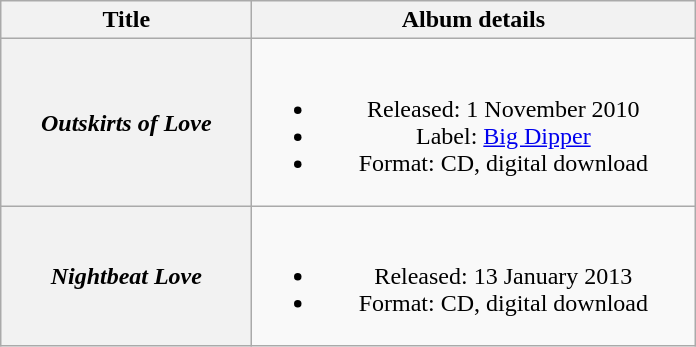<table class="wikitable plainrowheaders" style="text-align:center;" border="1">
<tr>
<th scope="col" style="width:10em;">Title</th>
<th scope="col" style="width:18em;">Album details</th>
</tr>
<tr>
<th scope="row"><em>Outskirts of Love</em></th>
<td><br><ul><li>Released: 1 November 2010</li><li>Label: <a href='#'>Big Dipper</a></li><li>Format: CD, digital download</li></ul></td>
</tr>
<tr>
<th scope="row"><em>Nightbeat Love</em></th>
<td><br><ul><li>Released: 13 January 2013</li><li>Format: CD, digital download</li></ul></td>
</tr>
</table>
